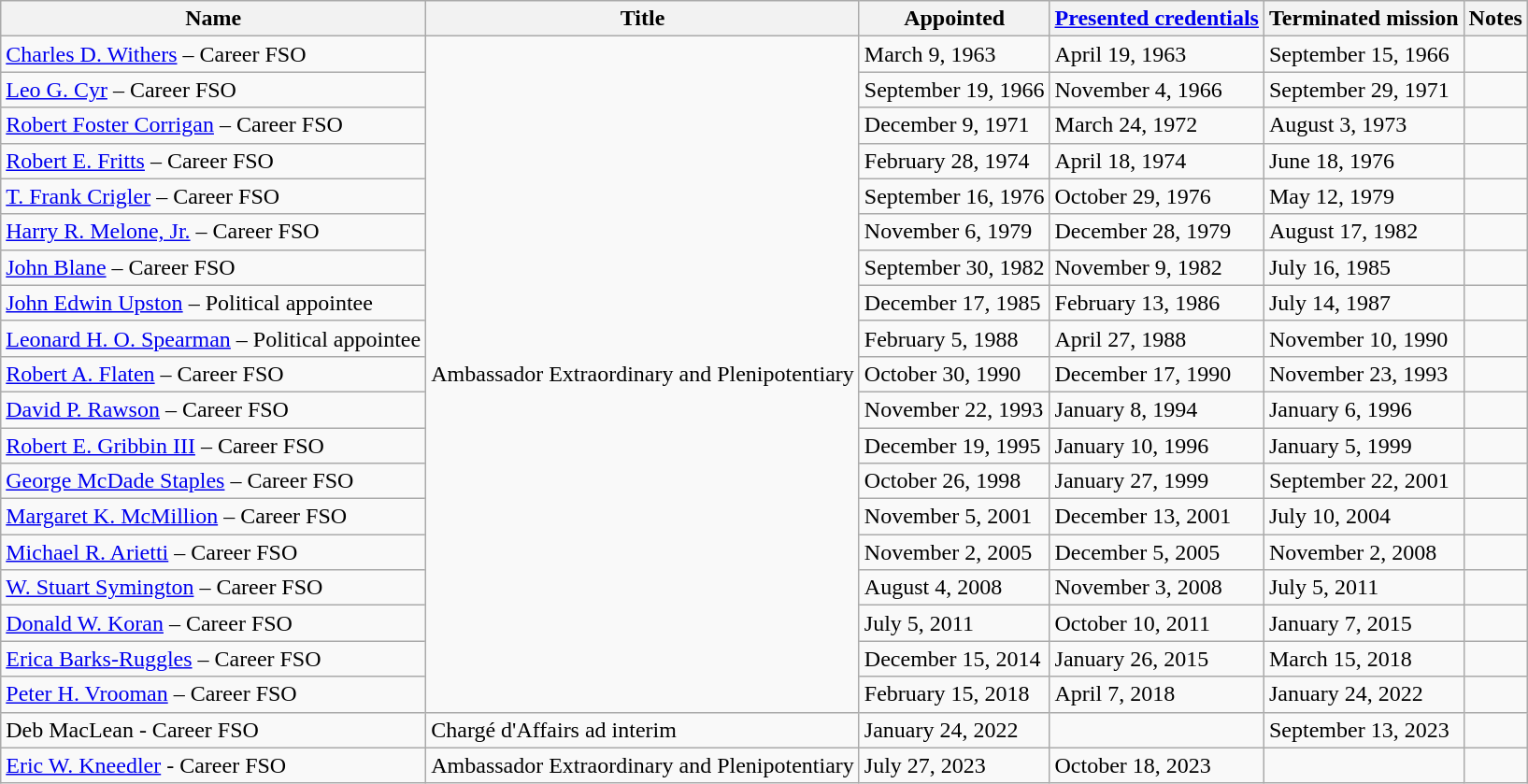<table class="wikitable">
<tr>
<th>Name</th>
<th>Title</th>
<th>Appointed</th>
<th><a href='#'>Presented credentials</a></th>
<th>Terminated mission</th>
<th>Notes</th>
</tr>
<tr>
<td><a href='#'>Charles D. Withers</a> – Career FSO</td>
<td rowspan="19">Ambassador Extraordinary and Plenipotentiary</td>
<td>March 9, 1963</td>
<td>April 19, 1963</td>
<td>September 15, 1966</td>
<td></td>
</tr>
<tr>
<td><a href='#'>Leo G. Cyr</a> – Career FSO</td>
<td>September 19, 1966</td>
<td>November 4, 1966</td>
<td>September 29, 1971</td>
<td></td>
</tr>
<tr>
<td><a href='#'>Robert Foster Corrigan</a> – Career FSO</td>
<td>December 9, 1971</td>
<td>March 24, 1972</td>
<td>August 3, 1973</td>
<td></td>
</tr>
<tr>
<td><a href='#'>Robert E. Fritts</a> – Career FSO</td>
<td>February 28, 1974</td>
<td>April 18, 1974</td>
<td>June 18, 1976</td>
<td></td>
</tr>
<tr>
<td><a href='#'>T. Frank Crigler</a> – Career FSO</td>
<td>September 16, 1976</td>
<td>October 29, 1976</td>
<td>May 12, 1979</td>
<td></td>
</tr>
<tr>
<td><a href='#'>Harry R. Melone, Jr.</a> – Career FSO</td>
<td>November 6, 1979</td>
<td>December 28, 1979</td>
<td>August 17, 1982</td>
<td></td>
</tr>
<tr>
<td><a href='#'>John Blane</a> – Career FSO</td>
<td>September 30, 1982</td>
<td>November 9, 1982</td>
<td>July 16, 1985</td>
<td></td>
</tr>
<tr>
<td><a href='#'>John Edwin Upston</a> – Political appointee</td>
<td>December 17, 1985</td>
<td>February 13, 1986</td>
<td>July 14, 1987</td>
<td></td>
</tr>
<tr>
<td><a href='#'>Leonard H. O. Spearman</a> – Political appointee</td>
<td>February 5, 1988</td>
<td>April 27, 1988</td>
<td>November 10, 1990</td>
<td></td>
</tr>
<tr>
<td><a href='#'>Robert A. Flaten</a> – Career FSO</td>
<td>October 30, 1990</td>
<td>December 17, 1990</td>
<td>November 23, 1993</td>
<td></td>
</tr>
<tr>
<td><a href='#'>David P. Rawson</a> – Career FSO</td>
<td>November 22, 1993</td>
<td>January 8, 1994</td>
<td>January 6, 1996</td>
<td></td>
</tr>
<tr>
<td><a href='#'>Robert E. Gribbin III</a> – Career FSO</td>
<td>December 19, 1995</td>
<td>January 10, 1996</td>
<td>January 5, 1999</td>
<td></td>
</tr>
<tr>
<td><a href='#'>George McDade Staples</a> – Career FSO</td>
<td>October 26, 1998</td>
<td>January 27, 1999</td>
<td>September 22, 2001</td>
<td></td>
</tr>
<tr>
<td><a href='#'>Margaret K. McMillion</a> – Career FSO</td>
<td>November 5, 2001</td>
<td>December 13, 2001</td>
<td>July 10, 2004</td>
<td></td>
</tr>
<tr>
<td><a href='#'>Michael R. Arietti</a> – Career FSO</td>
<td>November 2, 2005</td>
<td>December 5, 2005</td>
<td>November 2, 2008</td>
<td></td>
</tr>
<tr>
<td><a href='#'>W. Stuart Symington</a> – Career FSO</td>
<td>August 4, 2008</td>
<td>November 3, 2008</td>
<td>July 5, 2011</td>
<td></td>
</tr>
<tr>
<td><a href='#'>Donald W. Koran</a> – Career FSO</td>
<td>July 5, 2011</td>
<td>October 10, 2011</td>
<td>January 7, 2015</td>
<td></td>
</tr>
<tr>
<td><a href='#'>Erica Barks-Ruggles</a> – Career FSO</td>
<td>December 15, 2014</td>
<td>January 26, 2015</td>
<td>March 15, 2018</td>
<td></td>
</tr>
<tr>
<td><a href='#'>Peter H. Vrooman</a> – Career FSO</td>
<td>February 15, 2018</td>
<td>April 7, 2018</td>
<td>January 24, 2022</td>
<td></td>
</tr>
<tr>
<td>Deb MacLean - Career FSO</td>
<td>Chargé d'Affairs ad interim</td>
<td>January 24, 2022</td>
<td></td>
<td>September 13, 2023</td>
<td></td>
</tr>
<tr>
<td><a href='#'>Eric W. Kneedler</a> - Career FSO</td>
<td>Ambassador Extraordinary and Plenipotentiary</td>
<td>July 27, 2023</td>
<td>October 18, 2023</td>
<td></td>
</tr>
</table>
